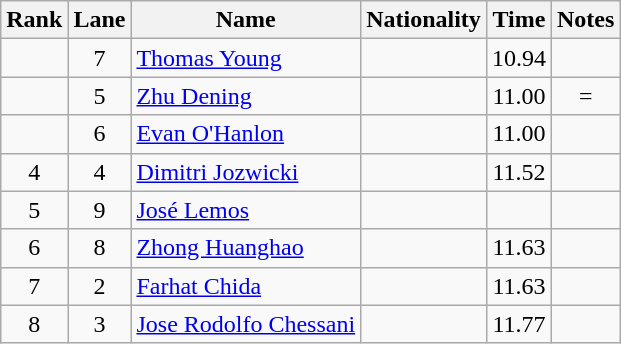<table class="wikitable sortable" style="text-align:center">
<tr>
<th>Rank</th>
<th>Lane</th>
<th>Name</th>
<th>Nationality</th>
<th>Time</th>
<th>Notes</th>
</tr>
<tr>
<td></td>
<td>7</td>
<td align="left"><a href='#'>Thomas Young</a></td>
<td align="left"></td>
<td>10.94</td>
<td></td>
</tr>
<tr>
<td></td>
<td>5</td>
<td align="left"><a href='#'>Zhu Dening</a></td>
<td align="left"></td>
<td>11.00</td>
<td>=</td>
</tr>
<tr>
<td></td>
<td>6</td>
<td align="left"><a href='#'>Evan O'Hanlon</a></td>
<td align="left"></td>
<td>11.00</td>
<td></td>
</tr>
<tr>
<td>4</td>
<td>4</td>
<td align="left"><a href='#'>Dimitri Jozwicki</a></td>
<td align="left"></td>
<td>11.52</td>
<td></td>
</tr>
<tr>
<td>5</td>
<td>9</td>
<td align="left"><a href='#'>José Lemos</a></td>
<td align="left"></td>
<td></td>
<td></td>
</tr>
<tr>
<td>6</td>
<td>8</td>
<td align="left"><a href='#'>Zhong Huanghao</a></td>
<td align="left"></td>
<td>11.63</td>
<td></td>
</tr>
<tr>
<td>7</td>
<td>2</td>
<td align="left"><a href='#'>Farhat Chida</a></td>
<td align="left"></td>
<td>11.63</td>
<td></td>
</tr>
<tr>
<td>8</td>
<td>3</td>
<td align="left"><a href='#'>Jose Rodolfo Chessani</a></td>
<td align="left"></td>
<td>11.77</td>
<td></td>
</tr>
</table>
